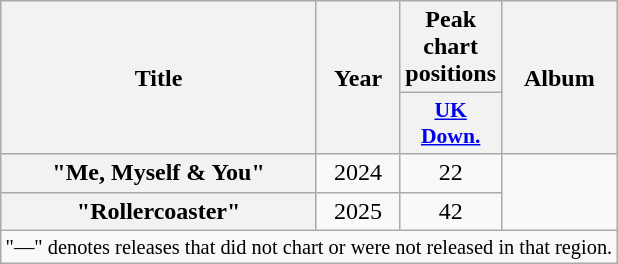<table class="wikitable plainrowheaders" style="text-align:center;">
<tr>
<th scope="col" rowspan="2">Title</th>
<th scope="col" rowspan="2">Year</th>
<th scope="col" colspan="1">Peak chart positions</th>
<th scope="col" rowspan="2">Album</th>
</tr>
<tr>
<th scope="col" style="width:3em;font-size:90%"><a href='#'>UK<br>Down.</a><br></th>
</tr>
<tr>
<th scope="row">"Me, Myself & You"</th>
<td rowspan="1">2024</td>
<td>22</td>
<td rowspan="2"></td>
</tr>
<tr>
<th scope="row">"Rollercoaster"</th>
<td rowspan="1">2025</td>
<td>42</td>
</tr>
<tr>
<td colspan="7" style="font-size:85%;">"—" denotes releases that did not chart or were not released in that region.</td>
</tr>
</table>
